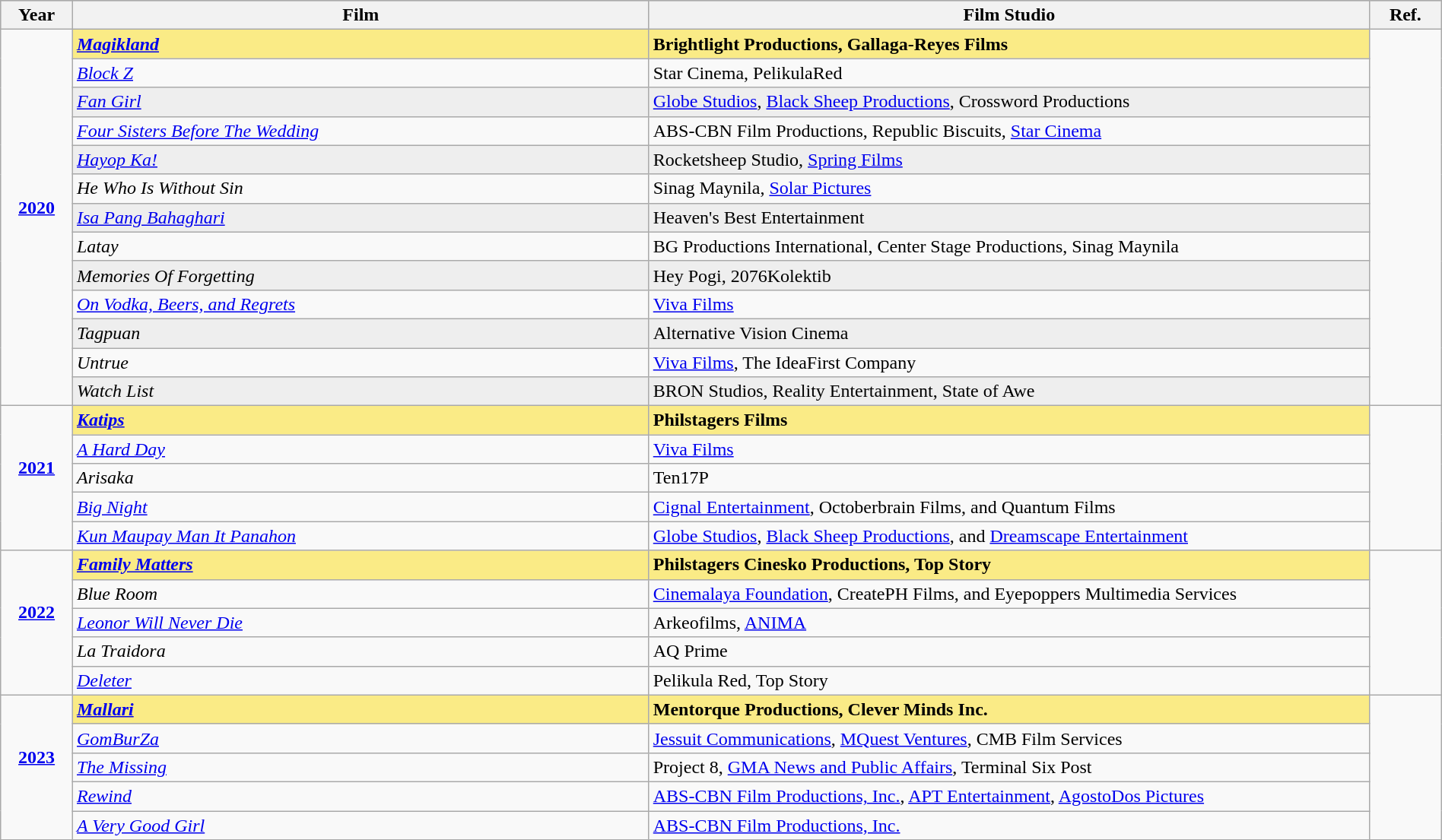<table class="wikitable" style="width:100%">
<tr bgcolor="#bebebe">
<th width="5%">Year</th>
<th width="40%">Film</th>
<th width="50%">Film Studio</th>
<th width="5%">Ref.</th>
</tr>
<tr>
<td rowspan=13 style="text-align:center"><strong><a href='#'>2020</a></strong><br> <br></td>
<td style="background:#FAEB86"><strong><em><a href='#'>Magikland</a></em></strong></td>
<td style="background:#FAEB86"><strong>Brightlight Productions, Gallaga-Reyes Films</strong></td>
<td rowspan=13></td>
</tr>
<tr>
<td><em><a href='#'>Block Z</a></em></td>
<td>Star Cinema, PelikulaRed</td>
</tr>
<tr style="background:#eee;">
<td><em><a href='#'>Fan Girl</a></em></td>
<td><a href='#'>Globe Studios</a>, <a href='#'>Black Sheep Productions</a>, Crossword Productions</td>
</tr>
<tr>
<td><em><a href='#'>Four Sisters Before The Wedding</a></em></td>
<td>ABS-CBN Film Productions, Republic Biscuits, <a href='#'>Star Cinema</a></td>
</tr>
<tr style="background:#eee;">
<td><em><a href='#'>Hayop Ka!</a></em></td>
<td>Rocketsheep Studio, <a href='#'>Spring Films</a></td>
</tr>
<tr>
<td><em>He Who Is Without Sin</em></td>
<td>Sinag Maynila, <a href='#'>Solar Pictures</a></td>
</tr>
<tr style="background:#eee;">
<td><em><a href='#'>Isa Pang Bahaghari</a></em></td>
<td>Heaven's Best Entertainment</td>
</tr>
<tr>
<td><em>Latay</em></td>
<td>BG Productions International, Center Stage Productions, Sinag Maynila</td>
</tr>
<tr style="background:#eee;">
<td><em>Memories Of Forgetting</em></td>
<td>Hey Pogi, 2076Kolektib</td>
</tr>
<tr>
<td><em><a href='#'>On Vodka, Beers, and Regrets</a></em></td>
<td><a href='#'>Viva Films</a></td>
</tr>
<tr style="background:#eee;">
<td><em>Tagpuan</em></td>
<td>Alternative Vision Cinema</td>
</tr>
<tr>
<td><em>Untrue</em></td>
<td><a href='#'>Viva Films</a>, The IdeaFirst Company</td>
</tr>
<tr style="background:#eee;">
<td><em>Watch List</em></td>
<td>BRON Studios, Reality Entertainment, State of Awe</td>
</tr>
<tr>
<td rowspan="5" style="text-align:center"><strong><a href='#'>2021</a></strong><br><br></td>
<td style="background:#FAEB86"><strong><em><a href='#'>Katips</a></em></strong></td>
<td style="background:#FAEB86"><strong>Philstagers Films</strong></td>
<td rowspan="5"></td>
</tr>
<tr>
<td><em><a href='#'>A Hard Day</a></em></td>
<td><a href='#'>Viva Films</a></td>
</tr>
<tr>
<td><em>Arisaka</em></td>
<td>Ten17P</td>
</tr>
<tr>
<td><em><a href='#'>Big Night</a></em></td>
<td><a href='#'>Cignal Entertainment</a>, Octoberbrain Films, and Quantum Films</td>
</tr>
<tr>
<td><em><a href='#'>Kun Maupay Man It Panahon</a></em></td>
<td><a href='#'>Globe Studios</a>, <a href='#'>Black Sheep Productions</a>, and <a href='#'>Dreamscape Entertainment</a></td>
</tr>
<tr>
<td rowspan="5" style="text-align:center"><strong><a href='#'>2022</a></strong><br><br></td>
<td style="background:#FAEB86"><strong><em><a href='#'>Family Matters</a></em></strong></td>
<td style="background:#FAEB86"><strong>Philstagers Cinesko Productions, Top Story</strong></td>
<td rowspan="5"></td>
</tr>
<tr>
<td><em>Blue Room</em></td>
<td><a href='#'>Cinemalaya Foundation</a>, CreatePH Films, and Eyepoppers Multimedia Services</td>
</tr>
<tr>
<td><em><a href='#'>Leonor Will Never Die</a></em></td>
<td>Arkeofilms, <a href='#'>ANIMA</a></td>
</tr>
<tr>
<td><em>La Traidora</em></td>
<td>AQ Prime</td>
</tr>
<tr>
<td><em><a href='#'>Deleter</a></em></td>
<td>Pelikula Red, Top Story</td>
</tr>
<tr>
<td rowspan="5" style="text-align:center"><strong><a href='#'>2023</a></strong><br><br></td>
<td style="background:#FAEB86"><strong><em><a href='#'>Mallari</a></em></strong></td>
<td style="background:#FAEB86"><strong>Mentorque Productions, Clever Minds Inc.</strong></td>
<td rowspan="5"></td>
</tr>
<tr>
<td><em><a href='#'>GomBurZa</a></em></td>
<td><a href='#'>Jessuit Communications</a>, <a href='#'>MQuest Ventures</a>, CMB Film Services</td>
</tr>
<tr>
<td><em><a href='#'>The Missing</a></em></td>
<td>Project 8, <a href='#'>GMA News and Public Affairs</a>, Terminal Six Post</td>
</tr>
<tr>
<td><em><a href='#'>Rewind</a></em></td>
<td><a href='#'>ABS-CBN Film Productions, Inc.</a>, <a href='#'>APT Entertainment</a>, <a href='#'>AgostoDos Pictures</a></td>
</tr>
<tr>
<td><em><a href='#'>A Very Good Girl</a></em></td>
<td><a href='#'>ABS-CBN Film Productions, Inc.</a></td>
</tr>
</table>
